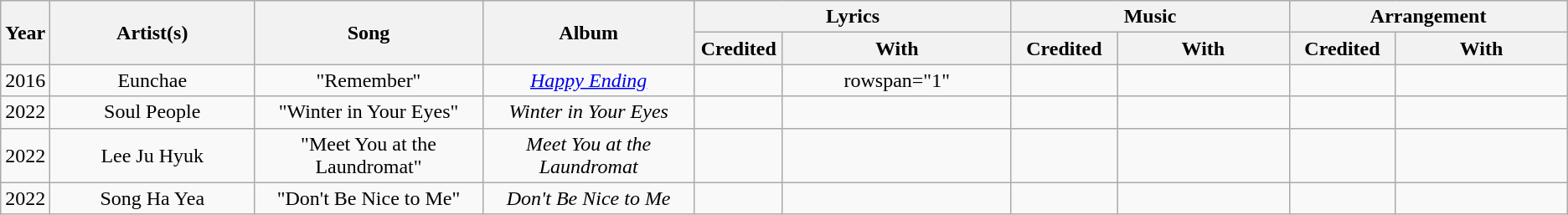<table class="wikitable" style="text-align:center;">
<tr>
<th rowspan="2" style="width:2em;">Year</th>
<th rowspan="2" style="width:12em;">Artist(s)</th>
<th rowspan="2" style="width:13em;">Song</th>
<th rowspan="2" style="width:12em;">Album</th>
<th colspan="2" style="width:16em;">Lyrics</th>
<th colspan="2" style="width:16em;">Music</th>
<th colspan="2" style="width:16em;">Arrangement</th>
</tr>
<tr>
<th style="width:4em;">Credited</th>
<th style="width:13em;">With</th>
<th style="width:4em;">Credited</th>
<th style="width:8em;">With</th>
<th style="width:4em;">Credited</th>
<th style="width:8em;">With</th>
</tr>
<tr>
<td>2016</td>
<td>Eunchae</td>
<td>"Remember"</td>
<td><em><a href='#'>Happy Ending</a></em></td>
<td></td>
<td>rowspan="1"</td>
<td></td>
<td></td>
<td></td>
<td></td>
</tr>
<tr>
<td>2022</td>
<td>Soul People</td>
<td>"Winter in Your Eyes" </td>
<td><em>Winter in Your Eyes</em></td>
<td></td>
<td></td>
<td></td>
<td></td>
<td></td>
<td></td>
</tr>
<tr>
<td>2022</td>
<td>Lee Ju Hyuk</td>
<td>"Meet You at the Laundromat" </td>
<td><em>Meet You at the Laundromat</em></td>
<td></td>
<td></td>
<td></td>
<td></td>
<td></td>
<td></td>
</tr>
<tr>
<td>2022</td>
<td>Song Ha Yea</td>
<td>"Don't Be Nice to Me" </td>
<td><em>Don't Be Nice to Me</em></td>
<td></td>
<td></td>
<td></td>
<td></td>
<td></td>
<td></td>
</tr>
</table>
